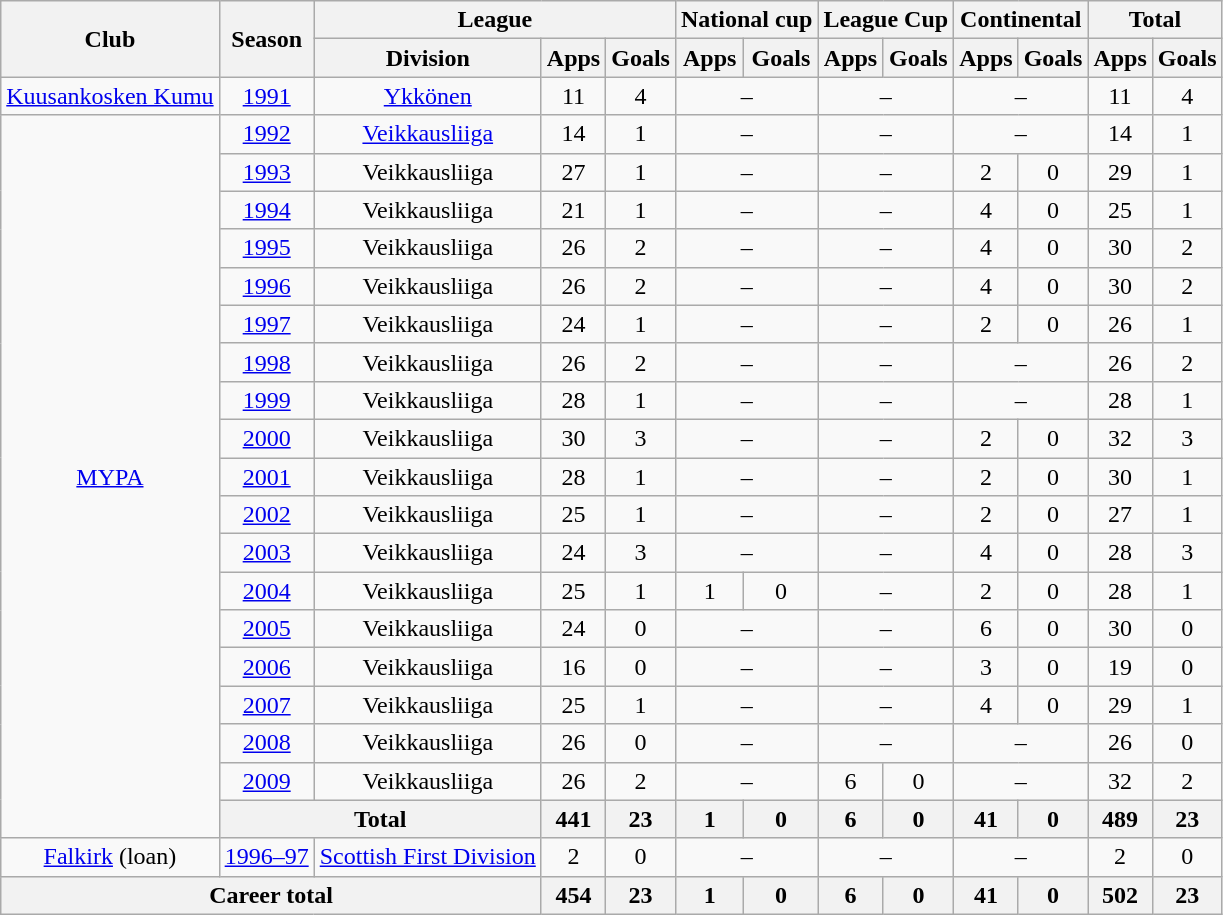<table class="wikitable" style="text-align:center">
<tr>
<th rowspan="2">Club</th>
<th rowspan="2">Season</th>
<th colspan="3">League</th>
<th colspan="2">National cup</th>
<th colspan="2">League Cup</th>
<th colspan="2">Continental</th>
<th colspan="2">Total</th>
</tr>
<tr>
<th>Division</th>
<th>Apps</th>
<th>Goals</th>
<th>Apps</th>
<th>Goals</th>
<th>Apps</th>
<th>Goals</th>
<th>Apps</th>
<th>Goals</th>
<th>Apps</th>
<th>Goals</th>
</tr>
<tr>
<td rowspan="1"><a href='#'>Kuusankosken Kumu</a></td>
<td><a href='#'>1991</a></td>
<td><a href='#'>Ykkönen</a></td>
<td>11</td>
<td>4</td>
<td colspan="2">–</td>
<td colspan="2">–</td>
<td colspan="2">–</td>
<td>11</td>
<td>4</td>
</tr>
<tr>
<td rowspan="19"><a href='#'>MYPA</a></td>
<td><a href='#'>1992</a></td>
<td><a href='#'>Veikkausliiga</a></td>
<td>14</td>
<td>1</td>
<td colspan="2">–</td>
<td colspan="2">–</td>
<td colspan="2">–</td>
<td>14</td>
<td>1</td>
</tr>
<tr>
<td><a href='#'>1993</a></td>
<td>Veikkausliiga</td>
<td>27</td>
<td>1</td>
<td colspan="2">–</td>
<td colspan="2">–</td>
<td>2</td>
<td>0</td>
<td>29</td>
<td>1</td>
</tr>
<tr>
<td><a href='#'>1994</a></td>
<td>Veikkausliiga</td>
<td>21</td>
<td>1</td>
<td colspan="2">–</td>
<td colspan="2">–</td>
<td>4</td>
<td>0</td>
<td>25</td>
<td>1</td>
</tr>
<tr>
<td><a href='#'>1995</a></td>
<td>Veikkausliiga</td>
<td>26</td>
<td>2</td>
<td colspan="2">–</td>
<td colspan="2">–</td>
<td>4</td>
<td>0</td>
<td>30</td>
<td>2</td>
</tr>
<tr>
<td><a href='#'>1996</a></td>
<td>Veikkausliiga</td>
<td>26</td>
<td>2</td>
<td colspan="2">–</td>
<td colspan="2">–</td>
<td>4</td>
<td>0</td>
<td>30</td>
<td>2</td>
</tr>
<tr>
<td><a href='#'>1997</a></td>
<td>Veikkausliiga</td>
<td>24</td>
<td>1</td>
<td colspan="2">–</td>
<td colspan="2">–</td>
<td>2</td>
<td>0</td>
<td>26</td>
<td>1</td>
</tr>
<tr>
<td><a href='#'>1998</a></td>
<td>Veikkausliiga</td>
<td>26</td>
<td>2</td>
<td colspan="2">–</td>
<td colspan="2">–</td>
<td colspan="2">–</td>
<td>26</td>
<td>2</td>
</tr>
<tr>
<td><a href='#'>1999</a></td>
<td>Veikkausliiga</td>
<td>28</td>
<td>1</td>
<td colspan="2">–</td>
<td colspan="2">–</td>
<td colspan="2">–</td>
<td>28</td>
<td>1</td>
</tr>
<tr>
<td><a href='#'>2000</a></td>
<td>Veikkausliiga</td>
<td>30</td>
<td>3</td>
<td colspan="2">–</td>
<td colspan="2">–</td>
<td>2</td>
<td>0</td>
<td>32</td>
<td>3</td>
</tr>
<tr>
<td><a href='#'>2001</a></td>
<td>Veikkausliiga</td>
<td>28</td>
<td>1</td>
<td colspan="2">–</td>
<td colspan="2">–</td>
<td>2</td>
<td>0</td>
<td>30</td>
<td>1</td>
</tr>
<tr>
<td><a href='#'>2002</a></td>
<td>Veikkausliiga</td>
<td>25</td>
<td>1</td>
<td colspan="2">–</td>
<td colspan="2">–</td>
<td>2</td>
<td>0</td>
<td>27</td>
<td>1</td>
</tr>
<tr>
<td><a href='#'>2003</a></td>
<td>Veikkausliiga</td>
<td>24</td>
<td>3</td>
<td colspan="2">–</td>
<td colspan="2">–</td>
<td>4</td>
<td>0</td>
<td>28</td>
<td>3</td>
</tr>
<tr>
<td><a href='#'>2004</a></td>
<td>Veikkausliiga</td>
<td>25</td>
<td>1</td>
<td>1</td>
<td>0</td>
<td colspan="2">–</td>
<td>2</td>
<td>0</td>
<td>28</td>
<td>1</td>
</tr>
<tr>
<td><a href='#'>2005</a></td>
<td>Veikkausliiga</td>
<td>24</td>
<td>0</td>
<td colspan="2">–</td>
<td colspan="2">–</td>
<td>6</td>
<td>0</td>
<td>30</td>
<td>0</td>
</tr>
<tr>
<td><a href='#'>2006</a></td>
<td>Veikkausliiga</td>
<td>16</td>
<td>0</td>
<td colspan="2">–</td>
<td colspan="2">–</td>
<td>3</td>
<td>0</td>
<td>19</td>
<td>0</td>
</tr>
<tr>
<td><a href='#'>2007</a></td>
<td>Veikkausliiga</td>
<td>25</td>
<td>1</td>
<td colspan="2">–</td>
<td colspan="2">–</td>
<td>4</td>
<td>0</td>
<td>29</td>
<td>1</td>
</tr>
<tr>
<td><a href='#'>2008</a></td>
<td>Veikkausliiga</td>
<td>26</td>
<td>0</td>
<td colspan="2">–</td>
<td colspan="2">–</td>
<td colspan="2">–</td>
<td>26</td>
<td>0</td>
</tr>
<tr>
<td><a href='#'>2009</a></td>
<td>Veikkausliiga</td>
<td>26</td>
<td>2</td>
<td colspan="2">–</td>
<td>6</td>
<td>0</td>
<td colspan="2">–</td>
<td>32</td>
<td>2</td>
</tr>
<tr>
<th colspan="2">Total</th>
<th>441</th>
<th>23</th>
<th>1</th>
<th>0</th>
<th>6</th>
<th>0</th>
<th>41</th>
<th>0</th>
<th>489</th>
<th>23</th>
</tr>
<tr>
<td><a href='#'>Falkirk</a> (loan)</td>
<td><a href='#'>1996–97</a></td>
<td><a href='#'>Scottish First Division</a></td>
<td>2</td>
<td>0</td>
<td colspan="2">–</td>
<td colspan="2">–</td>
<td colspan="2">–</td>
<td>2</td>
<td>0</td>
</tr>
<tr>
<th colspan="3">Career total</th>
<th>454</th>
<th>23</th>
<th>1</th>
<th>0</th>
<th>6</th>
<th>0</th>
<th>41</th>
<th>0</th>
<th>502</th>
<th>23</th>
</tr>
</table>
